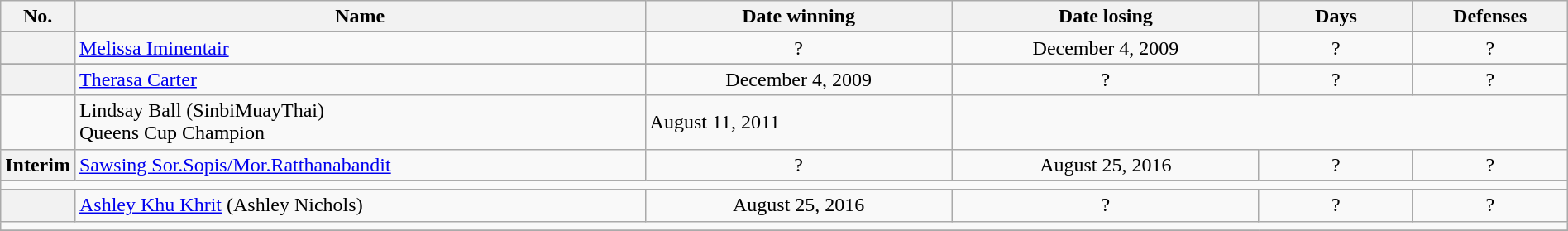<table class="wikitable" width=100%>
<tr>
<th style="width:1%;">No.</th>
<th style="width:37%;">Name</th>
<th style="width:20%;">Date winning</th>
<th style="width:20%;">Date losing</th>
<th data-sort-type="number" style="width:10%;">Days</th>
<th data-sort-type="number" style="width:10%;">Defenses</th>
</tr>
<tr align=center>
<th></th>
<td align=left> <a href='#'>Melissa Iminentair</a></td>
<td>?</td>
<td>December 4, 2009</td>
<td>?</td>
<td>?</td>
</tr>
<tr>
</tr>
<tr align=center>
<th></th>
<td align=left> <a href='#'>Therasa Carter</a></td>
<td>December 4, 2009</td>
<td>?</td>
<td>?</td>
<td>?</td>
</tr>
<tr>
<td></td>
<td>Lindsay Ball (SinbiMuayThai)<br>Queens Cup Champion</td>
<td>August 11, 2011</td>
</tr>
<tr align=center>
<th>Interim</th>
<td align=left> <a href='#'>Sawsing Sor.Sopis/Mor.Ratthanabandit</a></td>
<td>?</td>
<td>August 25, 2016</td>
<td>?</td>
<td>?</td>
</tr>
<tr>
<td colspan="6"></td>
</tr>
<tr>
</tr>
<tr align=center>
<th></th>
<td align=left> <a href='#'>Ashley Khu Khrit</a> (Ashley Nichols)</td>
<td>August 25, 2016</td>
<td>?</td>
<td>?</td>
<td>?</td>
</tr>
<tr>
<td colspan="6"></td>
</tr>
<tr>
</tr>
</table>
